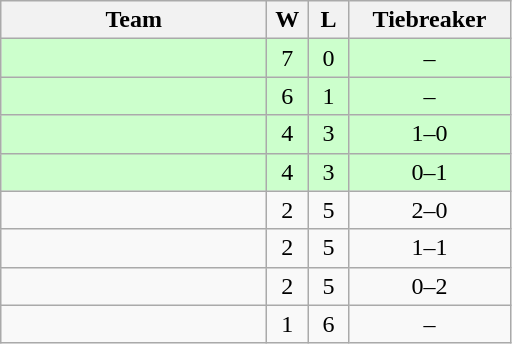<table class=wikitable style=text-align:center>
<tr>
<th width=170>Team</th>
<th width=20>W</th>
<th width=20>L</th>
<th width=100>Tiebreaker</th>
</tr>
<tr bgcolor=#ccffcc>
<td align=left></td>
<td>7</td>
<td>0</td>
<td>–</td>
</tr>
<tr bgcolor=#ccffcc>
<td align=left></td>
<td>6</td>
<td>1</td>
<td>–</td>
</tr>
<tr bgcolor=#ccffcc>
<td align=left></td>
<td>4</td>
<td>3</td>
<td>1–0</td>
</tr>
<tr bgcolor=#ccffcc>
<td align=left></td>
<td>4</td>
<td>3</td>
<td>0–1</td>
</tr>
<tr>
<td align=left><strong></strong></td>
<td>2</td>
<td>5</td>
<td>2–0</td>
</tr>
<tr>
<td align=left></td>
<td>2</td>
<td>5</td>
<td>1–1</td>
</tr>
<tr>
<td align=left></td>
<td>2</td>
<td>5</td>
<td>0–2</td>
</tr>
<tr>
<td align=left></td>
<td>1</td>
<td>6</td>
<td>–</td>
</tr>
</table>
